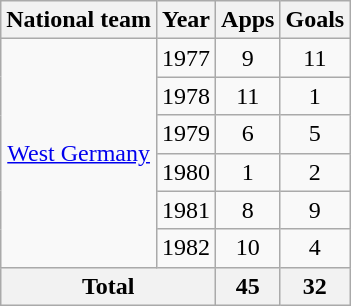<table class="wikitable" style="text-align:center">
<tr>
<th>National team</th>
<th>Year</th>
<th>Apps</th>
<th>Goals</th>
</tr>
<tr>
<td rowspan="6"><a href='#'>West Germany</a></td>
<td>1977</td>
<td>9</td>
<td>11</td>
</tr>
<tr>
<td>1978</td>
<td>11</td>
<td>1</td>
</tr>
<tr>
<td>1979</td>
<td>6</td>
<td>5</td>
</tr>
<tr>
<td>1980</td>
<td>1</td>
<td>2</td>
</tr>
<tr>
<td>1981</td>
<td>8</td>
<td>9</td>
</tr>
<tr>
<td>1982</td>
<td>10</td>
<td>4</td>
</tr>
<tr>
<th colspan="2">Total</th>
<th>45</th>
<th>32</th>
</tr>
</table>
